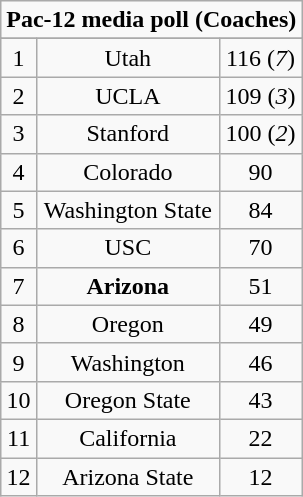<table class="wikitable" style="display: inline-table;">
<tr>
<td align="center" Colspan="3"><strong>Pac-12 media poll (Coaches)</strong></td>
</tr>
<tr align="center">
</tr>
<tr align="center">
<td>1</td>
<td ! style=>Utah</td>
<td>116 (<em>7</em>)</td>
</tr>
<tr align="center">
<td>2</td>
<td ! style=>UCLA</td>
<td>109 (<em>3</em>)</td>
</tr>
<tr align="center">
<td>3</td>
<td ! style=>Stanford</td>
<td>100 (<em>2</em>)</td>
</tr>
<tr align="center">
<td>4</td>
<td ! style=>Colorado</td>
<td>90</td>
</tr>
<tr align="center">
<td>5</td>
<td ! style=>Washington State</td>
<td>84</td>
</tr>
<tr align="center">
<td>6</td>
<td ! style=>USC</td>
<td>70</td>
</tr>
<tr align="center">
<td>7</td>
<td ! style=><strong>Arizona</strong></td>
<td>51</td>
</tr>
<tr align="center">
<td>8</td>
<td ! style=>Oregon</td>
<td>49</td>
</tr>
<tr align="center">
<td>9</td>
<td ! style=>Washington</td>
<td>46</td>
</tr>
<tr align="center">
<td>10</td>
<td ! style=>Oregon State</td>
<td>43</td>
</tr>
<tr align="center">
<td>11</td>
<td ! style=>California</td>
<td>22</td>
</tr>
<tr align="center">
<td>12</td>
<td ! style=>Arizona State</td>
<td>12</td>
</tr>
</table>
